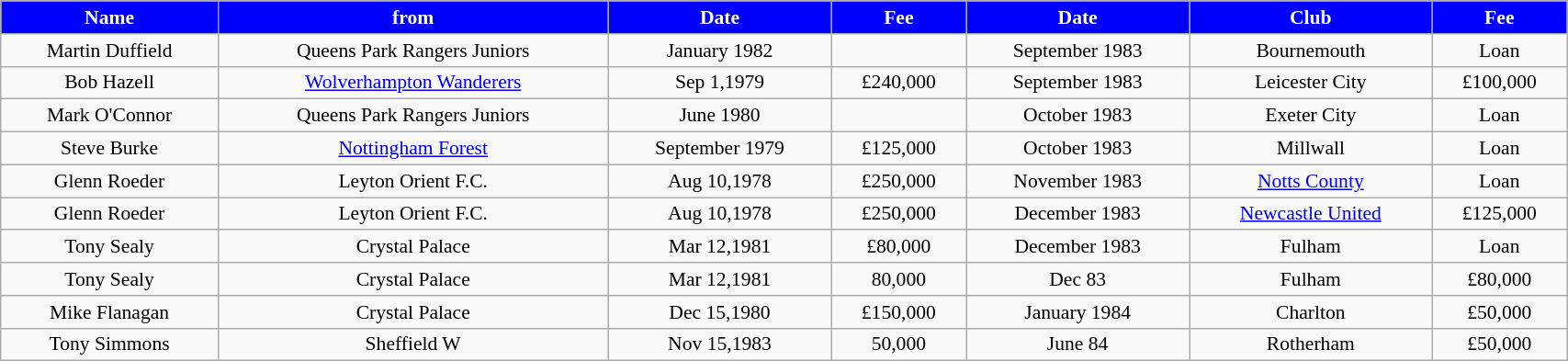<table class="wikitable" style="text-align:center; font-size:90%; width:90%;">
<tr>
<th style="background:#0000FF; color:#FFFFFF; text-align:center;"><strong>Name</strong></th>
<th style="background:#0000FF; color:#FFFFFF; text-align:center;">from</th>
<th style="background:#0000FF; color:#FFFFFF; text-align:center;">Date</th>
<th style="background:#0000FF; color:#FFFFFF; text-align:center;">Fee</th>
<th style="background:#0000FF; color:#FFFFFF; text-align:center;"><strong>Date</strong></th>
<th style="background:#0000FF; color:#FFFFFF; text-align:center;">Club</th>
<th style="background:#0000FF; color:#FFFFFF; text-align:center;"><strong>Fee</strong></th>
</tr>
<tr>
<td>Martin Duffield</td>
<td>Queens Park Rangers Juniors</td>
<td>January 1982</td>
<td></td>
<td>September 1983</td>
<td>Bournemouth</td>
<td>Loan</td>
</tr>
<tr>
<td>Bob Hazell</td>
<td><a href='#'>Wolverhampton Wanderers</a></td>
<td>Sep 1,1979</td>
<td>£240,000</td>
<td>September 1983</td>
<td>Leicester City</td>
<td>£100,000</td>
</tr>
<tr>
<td>Mark O'Connor</td>
<td>Queens Park Rangers Juniors</td>
<td>June 1980</td>
<td></td>
<td>October 1983</td>
<td>Exeter City</td>
<td>Loan</td>
</tr>
<tr>
<td>Steve Burke</td>
<td><a href='#'>Nottingham Forest</a></td>
<td>September 1979</td>
<td>£125,000</td>
<td>October 1983</td>
<td>Millwall</td>
<td>Loan</td>
</tr>
<tr>
<td>Glenn Roeder</td>
<td>Leyton Orient F.C.</td>
<td>Aug 10,1978</td>
<td>£250,000</td>
<td>November 1983</td>
<td><a href='#'>Notts County</a></td>
<td>Loan</td>
</tr>
<tr>
<td>Glenn Roeder</td>
<td>Leyton Orient F.C.</td>
<td>Aug 10,1978</td>
<td>£250,000</td>
<td>December 1983</td>
<td><a href='#'>Newcastle United</a></td>
<td>£125,000</td>
</tr>
<tr>
<td>Tony Sealy</td>
<td>Crystal Palace</td>
<td>Mar 12,1981</td>
<td>£80,000</td>
<td>December 1983</td>
<td>Fulham</td>
<td>Loan</td>
</tr>
<tr>
<td>Tony Sealy</td>
<td>Crystal Palace</td>
<td>Mar 12,1981</td>
<td>80,000</td>
<td>Dec 83</td>
<td>Fulham</td>
<td>£80,000</td>
</tr>
<tr>
<td>Mike Flanagan</td>
<td>Crystal Palace</td>
<td>Dec 15,1980</td>
<td>£150,000</td>
<td>January 1984</td>
<td>Charlton</td>
<td>£50,000</td>
</tr>
<tr>
<td>Tony Simmons</td>
<td>Sheffield W</td>
<td>Nov 15,1983</td>
<td>50,000</td>
<td>June 84</td>
<td>Rotherham</td>
<td>£50,000</td>
</tr>
</table>
